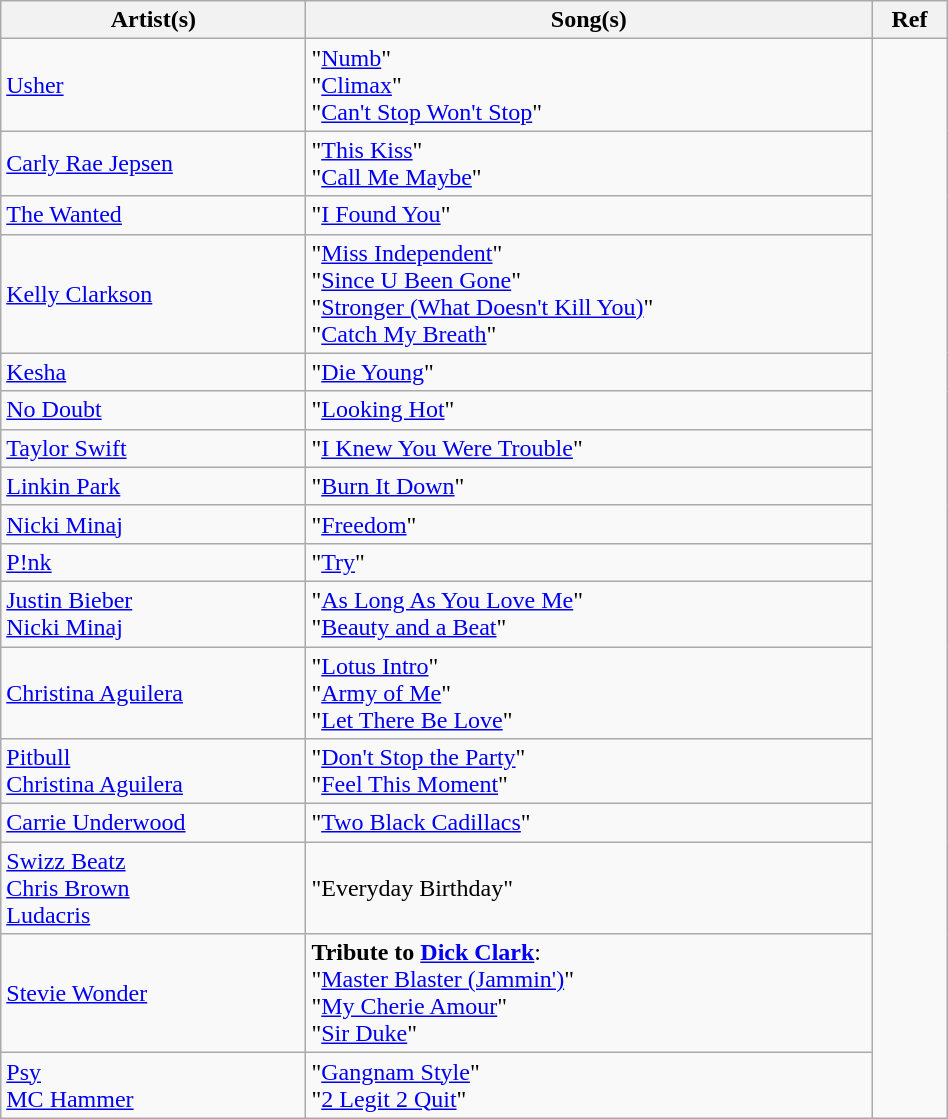<table class="wikitable" width="50%">
<tr>
<th>Artist(s)</th>
<th>Song(s)</th>
<th>Ref</th>
</tr>
<tr>
<td><a href='#'>Usher</a></td>
<td>"<a href='#'>Numb</a>"<br>"<a href='#'>Climax</a>"<br>"<a href='#'>Can't Stop Won't Stop</a>"</td>
<td rowspan="17" align="center"></td>
</tr>
<tr>
<td><a href='#'>Carly Rae Jepsen</a></td>
<td>"<a href='#'>This Kiss</a>"<br>"<a href='#'>Call Me Maybe</a>"</td>
</tr>
<tr>
<td><a href='#'>The Wanted</a></td>
<td>"<a href='#'>I Found You</a>"</td>
</tr>
<tr>
<td><a href='#'>Kelly Clarkson</a></td>
<td>"<a href='#'>Miss Independent</a>"<br>"<a href='#'>Since U Been Gone</a>"<br>"<a href='#'>Stronger (What Doesn't Kill You)</a>"<br>"<a href='#'>Catch My Breath</a>"</td>
</tr>
<tr>
<td><a href='#'>Kesha</a></td>
<td>"<a href='#'>Die Young</a>"</td>
</tr>
<tr>
<td><a href='#'>No Doubt</a></td>
<td>"<a href='#'>Looking Hot</a>"</td>
</tr>
<tr>
<td><a href='#'>Taylor Swift</a></td>
<td>"<a href='#'>I Knew You Were Trouble</a>"</td>
</tr>
<tr>
<td><a href='#'>Linkin Park</a></td>
<td>"<a href='#'>Burn It Down</a>"</td>
</tr>
<tr>
<td><a href='#'>Nicki Minaj</a></td>
<td>"<a href='#'>Freedom</a>"</td>
</tr>
<tr>
<td><a href='#'>P!nk</a></td>
<td>"<a href='#'>Try</a>"</td>
</tr>
<tr>
<td><a href='#'>Justin Bieber</a><br><a href='#'>Nicki Minaj</a></td>
<td>"<a href='#'>As Long As You Love Me</a>"<br>"<a href='#'>Beauty and a Beat</a>"</td>
</tr>
<tr>
<td><a href='#'>Christina Aguilera</a></td>
<td>"<a href='#'>Lotus Intro</a>"<br>"<a href='#'>Army of Me</a>"<br>"<a href='#'>Let There Be Love</a>"</td>
</tr>
<tr>
<td><a href='#'>Pitbull</a><br><a href='#'>Christina Aguilera</a></td>
<td>"<a href='#'>Don't Stop the Party</a>"<br>"<a href='#'>Feel This Moment</a>"</td>
</tr>
<tr>
<td><a href='#'>Carrie Underwood</a></td>
<td>"<a href='#'>Two Black Cadillacs</a>"</td>
</tr>
<tr>
<td><a href='#'>Swizz Beatz</a><br><a href='#'>Chris Brown</a><br><a href='#'>Ludacris</a></td>
<td>"Everyday Birthday"</td>
</tr>
<tr>
<td><a href='#'>Stevie Wonder</a></td>
<td><strong>Tribute to <a href='#'>Dick Clark</a></strong>:<br>"<a href='#'>Master Blaster (Jammin')</a>"<br>"<a href='#'>My Cherie Amour</a>"<br>"<a href='#'>Sir Duke</a>"</td>
</tr>
<tr>
<td><a href='#'>Psy</a><br><a href='#'>MC Hammer</a></td>
<td>"<a href='#'>Gangnam Style</a>"<br>"<a href='#'>2 Legit 2 Quit</a>"</td>
</tr>
</table>
